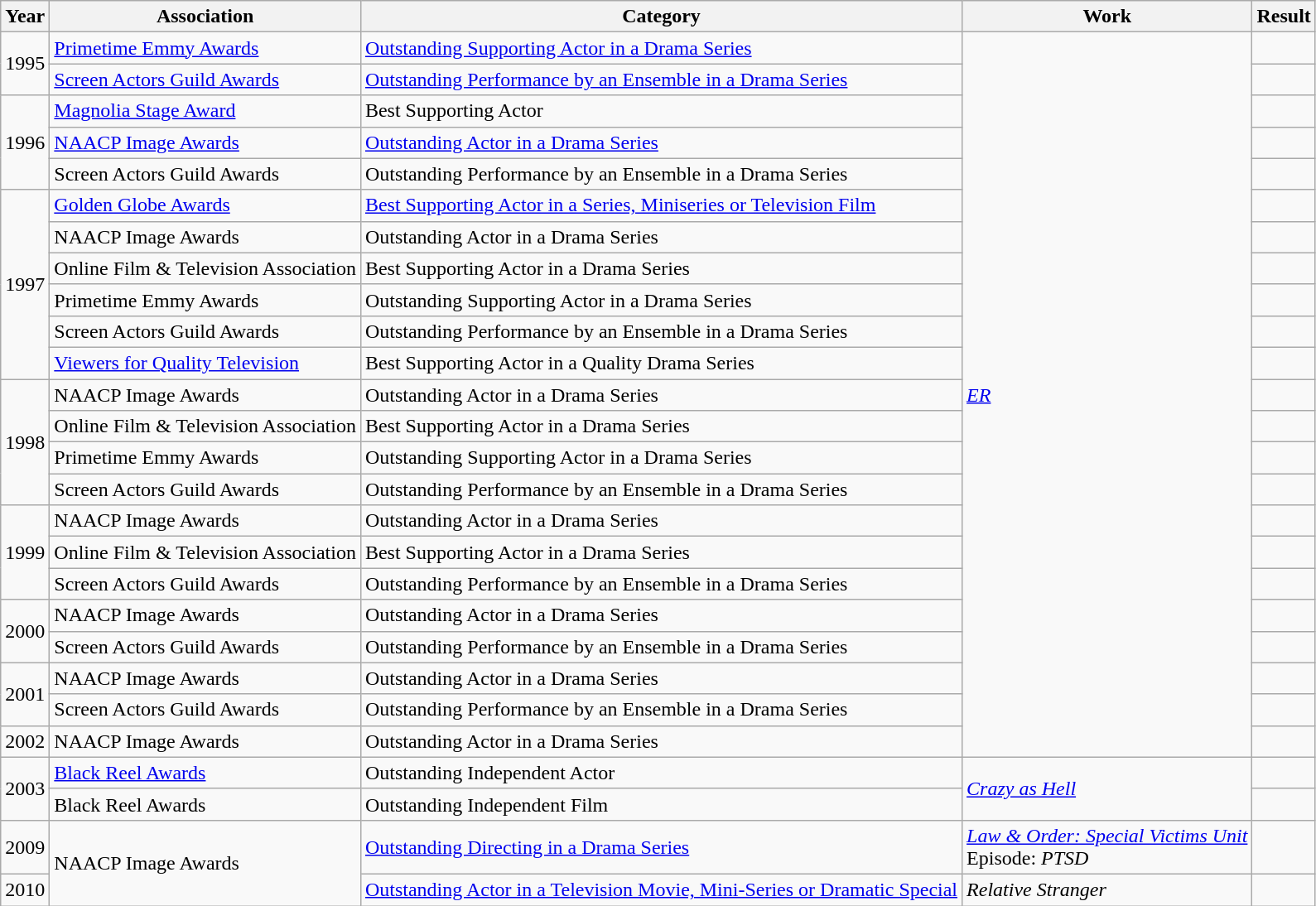<table class="wikitable sortable">
<tr>
<th>Year</th>
<th>Association</th>
<th>Category</th>
<th>Work</th>
<th>Result</th>
</tr>
<tr>
<td rowspan="2">1995</td>
<td><a href='#'>Primetime Emmy Awards</a></td>
<td><a href='#'>Outstanding Supporting Actor in a Drama Series</a></td>
<td rowspan="23"><em><a href='#'>ER</a></em></td>
<td></td>
</tr>
<tr>
<td><a href='#'>Screen Actors Guild Awards</a></td>
<td><a href='#'>Outstanding Performance by an Ensemble in a Drama Series</a></td>
<td></td>
</tr>
<tr>
<td rowspan="3">1996</td>
<td><a href='#'>Magnolia Stage Award</a></td>
<td>Best Supporting Actor</td>
<td></td>
</tr>
<tr>
<td><a href='#'>NAACP Image Awards</a></td>
<td><a href='#'>Outstanding Actor in a Drama Series</a></td>
<td></td>
</tr>
<tr>
<td>Screen Actors Guild Awards</td>
<td>Outstanding Performance by an Ensemble in a Drama Series</td>
<td></td>
</tr>
<tr>
<td rowspan="6">1997</td>
<td><a href='#'>Golden Globe Awards</a></td>
<td><a href='#'>Best Supporting Actor in a Series, Miniseries or Television Film</a></td>
<td></td>
</tr>
<tr>
<td>NAACP Image Awards</td>
<td>Outstanding Actor in a Drama Series</td>
<td></td>
</tr>
<tr>
<td>Online Film & Television Association</td>
<td>Best Supporting Actor in a Drama Series</td>
<td></td>
</tr>
<tr>
<td>Primetime Emmy Awards</td>
<td>Outstanding Supporting Actor in a Drama Series</td>
<td></td>
</tr>
<tr>
<td>Screen Actors Guild Awards</td>
<td>Outstanding Performance by an Ensemble in a Drama Series</td>
<td></td>
</tr>
<tr>
<td><a href='#'>Viewers for Quality Television</a></td>
<td>Best Supporting Actor in a Quality Drama Series</td>
<td></td>
</tr>
<tr>
<td rowspan="4">1998</td>
<td>NAACP Image Awards</td>
<td>Outstanding Actor in a Drama Series</td>
<td></td>
</tr>
<tr>
<td>Online Film & Television Association</td>
<td>Best Supporting Actor in a Drama Series</td>
<td></td>
</tr>
<tr>
<td>Primetime Emmy Awards</td>
<td>Outstanding Supporting Actor in a Drama Series</td>
<td></td>
</tr>
<tr>
<td>Screen Actors Guild Awards</td>
<td>Outstanding Performance by an Ensemble in a Drama Series</td>
<td></td>
</tr>
<tr>
<td rowspan="3">1999</td>
<td>NAACP Image Awards</td>
<td>Outstanding Actor in a Drama Series</td>
<td></td>
</tr>
<tr>
<td>Online Film & Television Association</td>
<td>Best Supporting Actor in a Drama Series</td>
<td></td>
</tr>
<tr>
<td>Screen Actors Guild Awards</td>
<td>Outstanding Performance by an Ensemble in a Drama Series</td>
<td></td>
</tr>
<tr>
<td rowspan="2">2000</td>
<td>NAACP Image Awards</td>
<td>Outstanding Actor in a Drama Series</td>
<td></td>
</tr>
<tr>
<td>Screen Actors Guild Awards</td>
<td>Outstanding Performance by an Ensemble in a Drama Series</td>
<td></td>
</tr>
<tr>
<td rowspan="2">2001</td>
<td>NAACP Image Awards</td>
<td>Outstanding Actor in a Drama Series</td>
<td></td>
</tr>
<tr>
<td>Screen Actors Guild Awards</td>
<td>Outstanding Performance by an Ensemble in a Drama Series</td>
<td></td>
</tr>
<tr>
<td>2002</td>
<td>NAACP Image Awards</td>
<td>Outstanding Actor in a Drama Series</td>
<td></td>
</tr>
<tr>
<td rowspan="2">2003</td>
<td><a href='#'>Black Reel Awards</a></td>
<td>Outstanding Independent Actor</td>
<td rowspan="2"><em><a href='#'>Crazy as Hell</a></em></td>
<td></td>
</tr>
<tr>
<td>Black Reel Awards</td>
<td>Outstanding Independent Film</td>
<td></td>
</tr>
<tr>
<td>2009</td>
<td rowspan="2">NAACP Image Awards</td>
<td><a href='#'>Outstanding Directing in a Drama Series</a></td>
<td><em><a href='#'>Law & Order: Special Victims Unit</a></em><br>Episode: <em>PTSD</em></td>
<td></td>
</tr>
<tr>
<td>2010</td>
<td><a href='#'>Outstanding Actor in a Television Movie, Mini-Series or Dramatic Special</a></td>
<td><em>Relative Stranger</em></td>
<td></td>
</tr>
</table>
